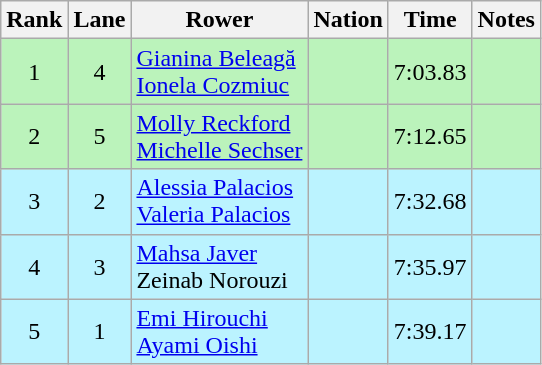<table class="wikitable sortable" style="text-align:center">
<tr>
<th>Rank</th>
<th>Lane</th>
<th>Rower</th>
<th>Nation</th>
<th>Time</th>
<th>Notes</th>
</tr>
<tr bgcolor=bbf3bb>
<td>1</td>
<td>4</td>
<td align=left><a href='#'>Gianina Beleagă</a><br><a href='#'>Ionela Cozmiuc</a></td>
<td align=left></td>
<td>7:03.83</td>
<td></td>
</tr>
<tr bgcolor=bbf3bb>
<td>2</td>
<td>5</td>
<td align=left><a href='#'>Molly Reckford</a><br><a href='#'>Michelle Sechser</a></td>
<td align=left></td>
<td>7:12.65</td>
<td></td>
</tr>
<tr bgcolor=bbf3ff>
<td>3</td>
<td>2</td>
<td align=left><a href='#'>Alessia Palacios</a><br><a href='#'>Valeria Palacios</a></td>
<td align=left></td>
<td>7:32.68</td>
<td></td>
</tr>
<tr bgcolor=bbf3ff>
<td>4</td>
<td>3</td>
<td align=left><a href='#'>Mahsa Javer</a><br>Zeinab Norouzi</td>
<td align=left></td>
<td>7:35.97</td>
<td></td>
</tr>
<tr bgcolor=bbf3ff>
<td>5</td>
<td>1</td>
<td align=left><a href='#'>Emi Hirouchi</a><br><a href='#'>Ayami Oishi</a></td>
<td align=left></td>
<td>7:39.17</td>
<td></td>
</tr>
</table>
